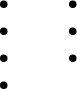<table border="0" cellpadding="2">
<tr valign="top">
<td><br><ul><li></li><li> <em></em></li><li></li><li></li></ul></td>
<td><br><ul><li></li><li></li><li></li></ul></td>
</tr>
</table>
